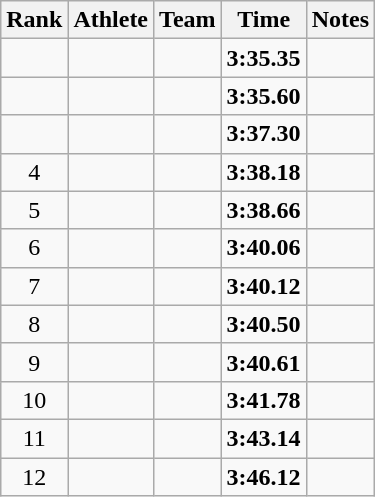<table class="wikitable sortable" style="text-align:center">
<tr>
<th>Rank</th>
<th>Athlete</th>
<th>Team</th>
<th>Time</th>
<th>Notes</th>
</tr>
<tr>
<td></td>
<td align=left></td>
<td></td>
<td><strong>3:35.35</strong></td>
<td></td>
</tr>
<tr>
<td></td>
<td align=left></td>
<td></td>
<td><strong>3:35.60</strong></td>
<td></td>
</tr>
<tr>
<td></td>
<td align=left></td>
<td></td>
<td><strong>3:37.30</strong></td>
<td></td>
</tr>
<tr>
<td>4</td>
<td align=left></td>
<td></td>
<td><strong>3:38.18</strong></td>
<td></td>
</tr>
<tr>
<td>5</td>
<td align=left></td>
<td></td>
<td><strong>3:38.66</strong></td>
<td></td>
</tr>
<tr>
<td>6</td>
<td align=left></td>
<td></td>
<td><strong>3:40.06</strong></td>
<td></td>
</tr>
<tr>
<td>7</td>
<td align=left></td>
<td></td>
<td><strong>3:40.12</strong></td>
<td></td>
</tr>
<tr>
<td>8</td>
<td align=left></td>
<td></td>
<td><strong>3:40.50</strong></td>
<td></td>
</tr>
<tr>
<td>9</td>
<td align=left></td>
<td></td>
<td><strong>3:40.61</strong></td>
<td></td>
</tr>
<tr>
<td>10</td>
<td align=left></td>
<td></td>
<td><strong>3:41.78</strong></td>
<td></td>
</tr>
<tr>
<td>11</td>
<td align=left></td>
<td></td>
<td><strong>3:43.14</strong></td>
<td></td>
</tr>
<tr>
<td>12</td>
<td align=left></td>
<td></td>
<td><strong>3:46.12</strong></td>
<td></td>
</tr>
</table>
